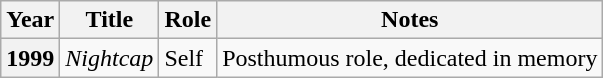<table class="wikitable plainrowheaders sortable">
<tr>
<th scope="col">Year</th>
<th scope="col">Title</th>
<th scope="col">Role</th>
<th scope="col" class="unsortable">Notes</th>
</tr>
<tr>
<th scope="row">1999</th>
<td><em>Nightcap</em></td>
<td>Self</td>
<td>Posthumous role, dedicated in memory</td>
</tr>
</table>
